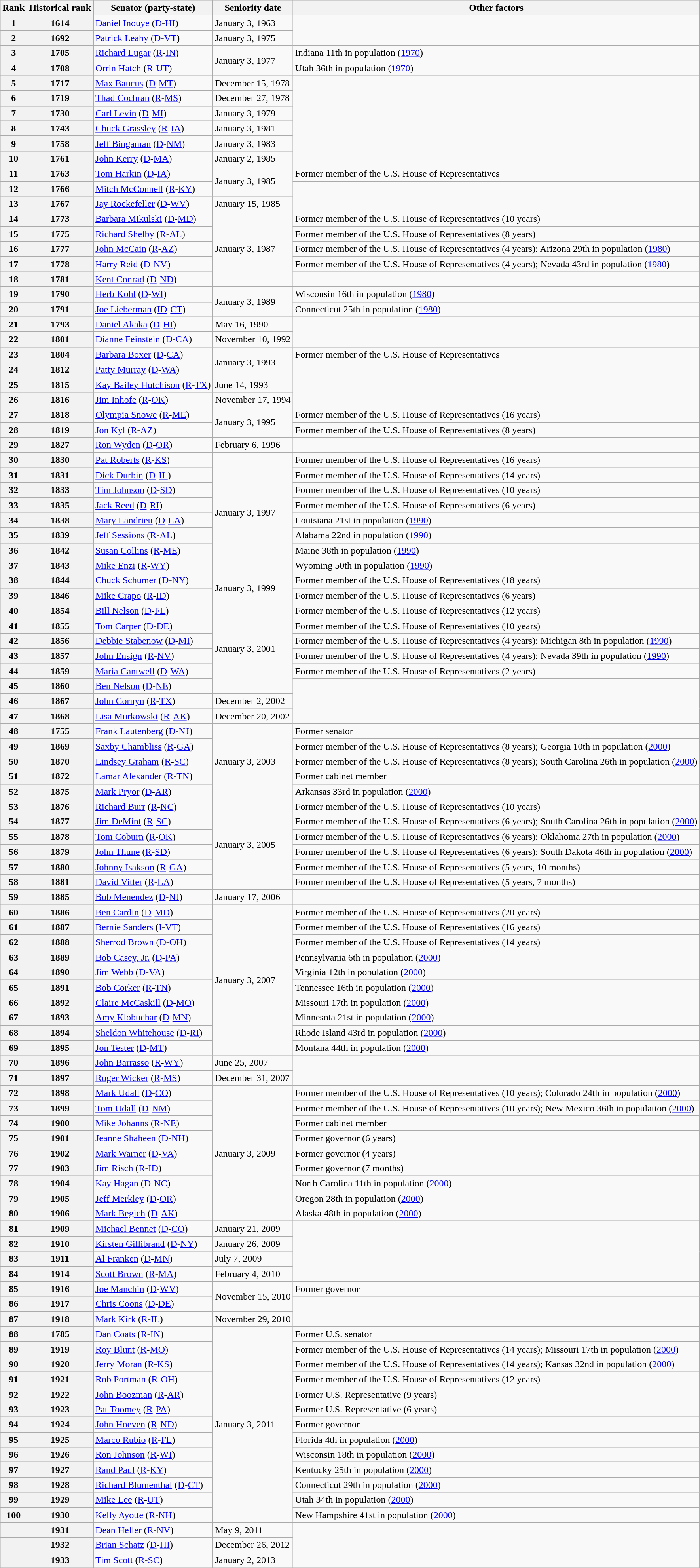<table class=wikitable>
<tr valign=bottom>
<th>Rank</th>
<th>Historical rank</th>
<th>Senator (party-state)</th>
<th>Seniority date</th>
<th>Other factors</th>
</tr>
<tr>
<th>1</th>
<th>1614</th>
<td><a href='#'>Daniel Inouye</a> (<a href='#'>D</a>-<a href='#'>HI</a>)</td>
<td>January 3, 1963</td>
<td rowspan=2> </td>
</tr>
<tr>
<th>2</th>
<th>1692</th>
<td><a href='#'>Patrick Leahy</a> (<a href='#'>D</a>-<a href='#'>VT</a>)</td>
<td>January 3, 1975</td>
</tr>
<tr>
<th>3</th>
<th>1705</th>
<td><a href='#'>Richard Lugar</a> (<a href='#'>R</a>-<a href='#'>IN</a>)</td>
<td rowspan = 2>January 3, 1977</td>
<td>Indiana 11th in population (<a href='#'>1970</a>)</td>
</tr>
<tr>
<th>4</th>
<th>1708</th>
<td><a href='#'>Orrin Hatch</a> (<a href='#'>R</a>-<a href='#'>UT</a>)</td>
<td>Utah 36th in population (<a href='#'>1970</a>)</td>
</tr>
<tr>
<th>5</th>
<th>1717</th>
<td><a href='#'>Max Baucus</a> (<a href='#'>D</a>-<a href='#'>MT</a>)</td>
<td>December 15, 1978</td>
<td rowspan=6> </td>
</tr>
<tr>
<th>6</th>
<th>1719</th>
<td><a href='#'>Thad Cochran</a> (<a href='#'>R</a>-<a href='#'>MS</a>)</td>
<td>December 27, 1978</td>
</tr>
<tr>
<th>7</th>
<th>1730</th>
<td><a href='#'>Carl Levin</a> (<a href='#'>D</a>-<a href='#'>MI</a>)</td>
<td>January 3, 1979</td>
</tr>
<tr>
<th>8</th>
<th>1743</th>
<td><a href='#'>Chuck Grassley</a> (<a href='#'>R</a>-<a href='#'>IA</a>)</td>
<td>January 3, 1981</td>
</tr>
<tr>
<th>9</th>
<th>1758</th>
<td><a href='#'>Jeff Bingaman</a> (<a href='#'>D</a>-<a href='#'>NM</a>)</td>
<td>January 3, 1983</td>
</tr>
<tr>
<th>10</th>
<th>1761</th>
<td><a href='#'>John Kerry</a> (<a href='#'>D</a>-<a href='#'>MA</a>)</td>
<td>January 2, 1985</td>
</tr>
<tr>
<th>11</th>
<th>1763</th>
<td><a href='#'>Tom Harkin</a> (<a href='#'>D</a>-<a href='#'>IA</a>)</td>
<td rowspan=2>January 3, 1985</td>
<td>Former member of the U.S. House of Representatives</td>
</tr>
<tr>
<th>12</th>
<th>1766</th>
<td><a href='#'>Mitch McConnell</a> (<a href='#'>R</a>-<a href='#'>KY</a>)</td>
<td rowspan=2> </td>
</tr>
<tr>
<th>13</th>
<th>1767</th>
<td><a href='#'>Jay Rockefeller</a> (<a href='#'>D</a>-<a href='#'>WV</a>)</td>
<td>January 15, 1985</td>
</tr>
<tr>
<th>14</th>
<th>1773</th>
<td><a href='#'>Barbara Mikulski</a> (<a href='#'>D</a>-<a href='#'>MD</a>)</td>
<td rowspan=5>January 3, 1987</td>
<td>Former member of the U.S. House of Representatives (10 years)</td>
</tr>
<tr>
<th>15</th>
<th>1775</th>
<td><a href='#'>Richard Shelby</a> (<a href='#'>R</a>-<a href='#'>AL</a>)</td>
<td>Former member of the U.S. House of Representatives (8 years)</td>
</tr>
<tr>
<th>16</th>
<th>1777</th>
<td><a href='#'>John McCain</a> (<a href='#'>R</a>-<a href='#'>AZ</a>)</td>
<td>Former member of the U.S. House of Representatives (4 years); Arizona 29th in population (<a href='#'>1980</a>)</td>
</tr>
<tr>
<th>17</th>
<th>1778</th>
<td><a href='#'>Harry Reid</a> (<a href='#'>D</a>-<a href='#'>NV</a>)</td>
<td>Former member of the U.S. House of Representatives (4 years); Nevada 43rd in population (<a href='#'>1980</a>)</td>
</tr>
<tr>
<th>18</th>
<th>1781</th>
<td><a href='#'>Kent Conrad</a> (<a href='#'>D</a>-<a href='#'>ND</a>)</td>
<td> </td>
</tr>
<tr>
<th>19</th>
<th>1790</th>
<td><a href='#'>Herb Kohl</a> (<a href='#'>D</a>-<a href='#'>WI</a>)</td>
<td rowspan=2>January 3, 1989</td>
<td>Wisconsin 16th in population (<a href='#'>1980</a>)</td>
</tr>
<tr>
<th>20</th>
<th>1791</th>
<td><a href='#'>Joe Lieberman</a> (<a href='#'>ID</a>-<a href='#'>CT</a>)</td>
<td>Connecticut 25th in population (<a href='#'>1980</a>)</td>
</tr>
<tr>
<th>21</th>
<th>1793</th>
<td><a href='#'>Daniel Akaka</a> (<a href='#'>D</a>-<a href='#'>HI</a>)</td>
<td>May 16, 1990</td>
<td rowspan=2> </td>
</tr>
<tr>
<th>22</th>
<th>1801</th>
<td><a href='#'>Dianne Feinstein</a> (<a href='#'>D</a>-<a href='#'>CA</a>)</td>
<td>November 10, 1992</td>
</tr>
<tr>
<th>23</th>
<th>1804</th>
<td><a href='#'>Barbara Boxer</a> (<a href='#'>D</a>-<a href='#'>CA</a>)</td>
<td rowspan=2>January 3, 1993</td>
<td>Former member of the U.S. House of Representatives</td>
</tr>
<tr>
<th>24</th>
<th>1812</th>
<td><a href='#'>Patty Murray</a> (<a href='#'>D</a>-<a href='#'>WA</a>)</td>
<td rowspan=3> </td>
</tr>
<tr>
<th>25</th>
<th>1815</th>
<td><a href='#'>Kay Bailey Hutchison</a> (<a href='#'>R</a>-<a href='#'>TX</a>)</td>
<td>June 14, 1993</td>
</tr>
<tr>
<th>26</th>
<th>1816</th>
<td><a href='#'>Jim Inhofe</a> (<a href='#'>R</a>-<a href='#'>OK</a>)</td>
<td>November 17, 1994</td>
</tr>
<tr>
<th>27</th>
<th>1818</th>
<td><a href='#'>Olympia Snowe</a> (<a href='#'>R</a>-<a href='#'>ME</a>)</td>
<td rowspan=2>January 3, 1995</td>
<td>Former member of the U.S. House of Representatives (16 years)</td>
</tr>
<tr>
<th>28</th>
<th>1819</th>
<td><a href='#'>Jon Kyl</a> (<a href='#'>R</a>-<a href='#'>AZ</a>)</td>
<td>Former member of the U.S. House of Representatives (8 years)</td>
</tr>
<tr>
<th>29</th>
<th>1827</th>
<td><a href='#'>Ron Wyden</a> (<a href='#'>D</a>-<a href='#'>OR</a>)</td>
<td>February 6, 1996</td>
<td> </td>
</tr>
<tr>
<th>30</th>
<th>1830</th>
<td><a href='#'>Pat Roberts</a> (<a href='#'>R</a>-<a href='#'>KS</a>)</td>
<td rowspan=8>January 3, 1997</td>
<td>Former member of the U.S. House of Representatives (16 years)</td>
</tr>
<tr>
<th>31</th>
<th>1831</th>
<td><a href='#'>Dick Durbin</a> (<a href='#'>D</a>-<a href='#'>IL</a>)</td>
<td>Former member of the U.S. House of Representatives (14 years)</td>
</tr>
<tr>
<th>32</th>
<th>1833</th>
<td><a href='#'>Tim Johnson</a> (<a href='#'>D</a>-<a href='#'>SD</a>)</td>
<td>Former member of the U.S. House of Representatives (10 years)</td>
</tr>
<tr>
<th>33</th>
<th>1835</th>
<td><a href='#'>Jack Reed</a> (<a href='#'>D</a>-<a href='#'>RI</a>)</td>
<td>Former member of the U.S. House of Representatives (6 years)</td>
</tr>
<tr>
<th>34</th>
<th>1838</th>
<td><a href='#'>Mary Landrieu</a> (<a href='#'>D</a>-<a href='#'>LA</a>)</td>
<td>Louisiana 21st in population (<a href='#'>1990</a>)</td>
</tr>
<tr>
<th>35</th>
<th>1839</th>
<td><a href='#'>Jeff Sessions</a> (<a href='#'>R</a>-<a href='#'>AL</a>)</td>
<td>Alabama 22nd in population (<a href='#'>1990</a>)</td>
</tr>
<tr>
<th>36</th>
<th>1842</th>
<td><a href='#'>Susan Collins</a> (<a href='#'>R</a>-<a href='#'>ME</a>)</td>
<td>Maine 38th in population (<a href='#'>1990</a>)</td>
</tr>
<tr>
<th>37</th>
<th>1843</th>
<td><a href='#'>Mike Enzi</a> (<a href='#'>R</a>-<a href='#'>WY</a>)</td>
<td>Wyoming 50th in population (<a href='#'>1990</a>)</td>
</tr>
<tr>
<th>38</th>
<th>1844</th>
<td><a href='#'>Chuck Schumer</a> (<a href='#'>D</a>-<a href='#'>NY</a>)</td>
<td rowspan=2>January 3, 1999</td>
<td>Former member of the U.S. House of Representatives (18 years)</td>
</tr>
<tr>
<th>39</th>
<th>1846</th>
<td><a href='#'>Mike Crapo</a> (<a href='#'>R</a>-<a href='#'>ID</a>)</td>
<td>Former member of the U.S. House of Representatives (6 years)</td>
</tr>
<tr>
<th>40</th>
<th>1854</th>
<td><a href='#'>Bill Nelson</a> (<a href='#'>D</a>-<a href='#'>FL</a>)</td>
<td rowspan=6>January 3, 2001</td>
<td>Former member of the U.S. House of Representatives (12 years)</td>
</tr>
<tr>
<th>41</th>
<th>1855</th>
<td><a href='#'>Tom Carper</a> (<a href='#'>D</a>-<a href='#'>DE</a>)</td>
<td>Former member of the U.S. House of Representatives (10 years)</td>
</tr>
<tr>
<th>42</th>
<th>1856</th>
<td><a href='#'>Debbie Stabenow</a> (<a href='#'>D</a>-<a href='#'>MI</a>)</td>
<td>Former member of the U.S. House of Representatives (4 years); Michigan 8th in population (<a href='#'>1990</a>)</td>
</tr>
<tr>
<th>43</th>
<th>1857</th>
<td><a href='#'>John Ensign</a> (<a href='#'>R</a>-<a href='#'>NV</a>)</td>
<td>Former member of the U.S. House of Representatives (4 years); Nevada 39th in population (<a href='#'>1990</a>)</td>
</tr>
<tr>
<th>44</th>
<th>1859</th>
<td><a href='#'>Maria Cantwell</a> (<a href='#'>D</a>-<a href='#'>WA</a>)</td>
<td>Former member of the U.S. House of Representatives (2 years)</td>
</tr>
<tr>
<th>45</th>
<th>1860</th>
<td><a href='#'>Ben Nelson</a> (<a href='#'>D</a>-<a href='#'>NE</a>)</td>
<td rowspan=3> </td>
</tr>
<tr>
<th>46</th>
<th>1867</th>
<td><a href='#'>John Cornyn</a> (<a href='#'>R</a>-<a href='#'>TX</a>)</td>
<td>December 2, 2002</td>
</tr>
<tr>
<th>47</th>
<th>1868</th>
<td><a href='#'>Lisa Murkowski</a> (<a href='#'>R</a>-<a href='#'>AK</a>)</td>
<td>December 20, 2002</td>
</tr>
<tr>
<th>48</th>
<th>1755</th>
<td><a href='#'>Frank Lautenberg</a> (<a href='#'>D</a>-<a href='#'>NJ</a>)</td>
<td rowspan=5>January 3, 2003</td>
<td>Former senator</td>
</tr>
<tr>
<th>49</th>
<th>1869</th>
<td><a href='#'>Saxby Chambliss</a> (<a href='#'>R</a>-<a href='#'>GA</a>)</td>
<td>Former member of the U.S. House of Representatives (8 years); Georgia 10th in population (<a href='#'>2000</a>)</td>
</tr>
<tr>
<th>50</th>
<th>1870</th>
<td><a href='#'>Lindsey Graham</a> (<a href='#'>R</a>-<a href='#'>SC</a>)</td>
<td>Former member of the U.S. House of Representatives (8 years); South Carolina 26th in population (<a href='#'>2000</a>)</td>
</tr>
<tr>
<th>51</th>
<th>1872</th>
<td><a href='#'>Lamar Alexander</a> (<a href='#'>R</a>-<a href='#'>TN</a>)</td>
<td>Former cabinet member</td>
</tr>
<tr>
<th>52</th>
<th>1875</th>
<td><a href='#'>Mark Pryor</a> (<a href='#'>D</a>-<a href='#'>AR</a>)</td>
<td>Arkansas 33rd in population (<a href='#'>2000</a>)</td>
</tr>
<tr>
<th>53</th>
<th>1876</th>
<td><a href='#'>Richard Burr</a> (<a href='#'>R</a>-<a href='#'>NC</a>)</td>
<td rowspan=6>January 3, 2005</td>
<td>Former member of the U.S. House of Representatives (10 years)</td>
</tr>
<tr>
<th>54</th>
<th>1877</th>
<td><a href='#'>Jim DeMint</a> (<a href='#'>R</a>-<a href='#'>SC</a>)</td>
<td>Former member of the U.S. House of Representatives (6 years); South Carolina 26th in population (<a href='#'>2000</a>)</td>
</tr>
<tr>
<th>55</th>
<th>1878</th>
<td><a href='#'>Tom Coburn</a> (<a href='#'>R</a>-<a href='#'>OK</a>)</td>
<td>Former member of the U.S. House of Representatives (6 years); Oklahoma 27th in population (<a href='#'>2000</a>)</td>
</tr>
<tr>
<th>56</th>
<th>1879</th>
<td><a href='#'>John Thune</a> (<a href='#'>R</a>-<a href='#'>SD</a>)</td>
<td>Former member of the U.S. House of Representatives (6 years); South Dakota 46th in population (<a href='#'>2000</a>)</td>
</tr>
<tr>
<th>57</th>
<th>1880</th>
<td><a href='#'>Johnny Isakson</a> (<a href='#'>R</a>-<a href='#'>GA</a>)</td>
<td>Former member of the U.S. House of Representatives (5 years, 10 months)</td>
</tr>
<tr>
<th>58</th>
<th>1881</th>
<td><a href='#'>David Vitter</a> (<a href='#'>R</a>-<a href='#'>LA</a>)</td>
<td>Former member of the U.S. House of Representatives (5 years, 7 months)</td>
</tr>
<tr>
<th>59</th>
<th>1885</th>
<td><a href='#'>Bob Menendez</a> (<a href='#'>D</a>-<a href='#'>NJ</a>)</td>
<td>January 17, 2006</td>
<td> </td>
</tr>
<tr>
<th>60</th>
<th>1886</th>
<td><a href='#'>Ben Cardin</a> (<a href='#'>D</a>-<a href='#'>MD</a>)</td>
<td rowspan=10>January 3, 2007</td>
<td>Former member of the U.S. House of Representatives (20 years)</td>
</tr>
<tr>
<th>61</th>
<th>1887</th>
<td><a href='#'>Bernie Sanders</a> (<a href='#'>I</a>-<a href='#'>VT</a>)</td>
<td>Former member of the U.S. House of Representatives (16 years)</td>
</tr>
<tr>
<th>62</th>
<th>1888</th>
<td><a href='#'>Sherrod Brown</a> (<a href='#'>D</a>-<a href='#'>OH</a>)</td>
<td>Former member of the U.S. House of Representatives (14 years)</td>
</tr>
<tr>
<th>63</th>
<th>1889</th>
<td><a href='#'>Bob Casey, Jr.</a> (<a href='#'>D</a>-<a href='#'>PA</a>)</td>
<td>Pennsylvania 6th in population (<a href='#'>2000</a>)</td>
</tr>
<tr>
<th>64</th>
<th>1890</th>
<td><a href='#'>Jim Webb</a> (<a href='#'>D</a>-<a href='#'>VA</a>)</td>
<td>Virginia 12th in population (<a href='#'>2000</a>)</td>
</tr>
<tr>
<th>65</th>
<th>1891</th>
<td><a href='#'>Bob Corker</a> (<a href='#'>R</a>-<a href='#'>TN</a>)</td>
<td>Tennessee 16th in population (<a href='#'>2000</a>)</td>
</tr>
<tr>
<th>66</th>
<th>1892</th>
<td><a href='#'>Claire McCaskill</a> (<a href='#'>D</a>-<a href='#'>MO</a>)</td>
<td>Missouri 17th in population (<a href='#'>2000</a>)</td>
</tr>
<tr>
<th>67</th>
<th>1893</th>
<td><a href='#'>Amy Klobuchar</a> (<a href='#'>D</a>-<a href='#'>MN</a>)</td>
<td>Minnesota 21st in population (<a href='#'>2000</a>)</td>
</tr>
<tr>
<th>68</th>
<th>1894</th>
<td><a href='#'>Sheldon Whitehouse</a> (<a href='#'>D</a>-<a href='#'>RI</a>)</td>
<td>Rhode Island 43rd in population (<a href='#'>2000</a>)</td>
</tr>
<tr>
<th>69</th>
<th>1895</th>
<td><a href='#'>Jon Tester</a> (<a href='#'>D</a>-<a href='#'>MT</a>)</td>
<td>Montana 44th in population (<a href='#'>2000</a>)</td>
</tr>
<tr>
<th>70</th>
<th>1896</th>
<td><a href='#'>John Barrasso</a> (<a href='#'>R</a>-<a href='#'>WY</a>)</td>
<td>June 25, 2007</td>
<td rowspan=2> </td>
</tr>
<tr>
<th>71</th>
<th>1897</th>
<td><a href='#'>Roger Wicker</a> (<a href='#'>R</a>-<a href='#'>MS</a>)</td>
<td>December 31, 2007</td>
</tr>
<tr>
<th>72</th>
<th>1898</th>
<td><a href='#'>Mark Udall</a> (<a href='#'>D</a>-<a href='#'>CO</a>)</td>
<td rowspan=9>January 3, 2009</td>
<td>Former member of the U.S. House of Representatives (10 years); Colorado 24th in population (<a href='#'>2000</a>)</td>
</tr>
<tr>
<th>73</th>
<th>1899</th>
<td><a href='#'>Tom Udall</a> (<a href='#'>D</a>-<a href='#'>NM</a>)</td>
<td>Former member of the U.S. House of Representatives (10 years); New Mexico 36th in population (<a href='#'>2000</a>)</td>
</tr>
<tr>
<th>74</th>
<th>1900</th>
<td><a href='#'>Mike Johanns</a> (<a href='#'>R</a>-<a href='#'>NE</a>)</td>
<td>Former cabinet member</td>
</tr>
<tr>
<th>75</th>
<th>1901</th>
<td><a href='#'>Jeanne Shaheen</a> (<a href='#'>D</a>-<a href='#'>NH</a>)</td>
<td>Former governor (6 years)</td>
</tr>
<tr>
<th>76</th>
<th>1902</th>
<td><a href='#'>Mark Warner</a> (<a href='#'>D</a>-<a href='#'>VA</a>)</td>
<td>Former governor (4 years)</td>
</tr>
<tr>
<th>77</th>
<th>1903</th>
<td><a href='#'>Jim Risch</a> (<a href='#'>R</a>-<a href='#'>ID</a>)</td>
<td>Former governor (7 months)</td>
</tr>
<tr>
<th>78</th>
<th>1904</th>
<td><a href='#'>Kay Hagan</a> (<a href='#'>D</a>-<a href='#'>NC</a>)</td>
<td>North Carolina 11th in population (<a href='#'>2000</a>)</td>
</tr>
<tr>
<th>79</th>
<th>1905</th>
<td><a href='#'>Jeff Merkley</a> (<a href='#'>D</a>-<a href='#'>OR</a>)</td>
<td>Oregon 28th in population (<a href='#'>2000</a>)</td>
</tr>
<tr>
<th>80</th>
<th>1906</th>
<td><a href='#'>Mark Begich</a> (<a href='#'>D</a>-<a href='#'>AK</a>)</td>
<td>Alaska 48th in population (<a href='#'>2000</a>)</td>
</tr>
<tr>
<th>81</th>
<th>1909</th>
<td><a href='#'>Michael Bennet</a> (<a href='#'>D</a>-<a href='#'>CO</a>)</td>
<td>January 21, 2009</td>
<td rowspan=4> </td>
</tr>
<tr>
<th>82</th>
<th>1910</th>
<td><a href='#'>Kirsten Gillibrand</a> (<a href='#'>D</a>-<a href='#'>NY</a>)</td>
<td>January 26, 2009</td>
</tr>
<tr>
<th>83</th>
<th>1911</th>
<td><a href='#'>Al Franken</a> (<a href='#'>D</a>-<a href='#'>MN</a>)</td>
<td>July 7, 2009</td>
</tr>
<tr>
<th>84</th>
<th>1914</th>
<td><a href='#'>Scott Brown</a> (<a href='#'>R</a>-<a href='#'>MA</a>)</td>
<td>February 4, 2010</td>
</tr>
<tr>
<th>85</th>
<th>1916</th>
<td><a href='#'>Joe Manchin</a> (<a href='#'>D</a>-<a href='#'>WV</a>)</td>
<td rowspan=2>November 15, 2010</td>
<td>Former governor</td>
</tr>
<tr>
<th>86</th>
<th>1917</th>
<td><a href='#'>Chris Coons</a> (<a href='#'>D</a>-<a href='#'>DE</a>)</td>
<td rowspan=2> </td>
</tr>
<tr>
<th>87</th>
<th>1918</th>
<td><a href='#'>Mark Kirk</a> (<a href='#'>R</a>-<a href='#'>IL</a>)</td>
<td>November 29, 2010</td>
</tr>
<tr>
<th>88</th>
<th>1785</th>
<td><a href='#'>Dan Coats</a> (<a href='#'>R</a>-<a href='#'>IN</a>)</td>
<td rowspan=13>January 3, 2011</td>
<td>Former U.S. senator</td>
</tr>
<tr>
<th>89</th>
<th>1919</th>
<td><a href='#'>Roy Blunt</a> (<a href='#'>R</a>-<a href='#'>MO</a>)</td>
<td>Former member of the U.S. House of Representatives (14 years); Missouri 17th in population (<a href='#'>2000</a>)</td>
</tr>
<tr>
<th>90</th>
<th>1920</th>
<td><a href='#'>Jerry Moran</a> (<a href='#'>R</a>-<a href='#'>KS</a>)</td>
<td>Former member of the U.S. House of Representatives (14 years); Kansas 32nd in population (<a href='#'>2000</a>)</td>
</tr>
<tr>
<th>91</th>
<th>1921</th>
<td><a href='#'>Rob Portman</a> (<a href='#'>R</a>-<a href='#'>OH</a>)</td>
<td>Former member of the U.S. House of Representatives (12 years)</td>
</tr>
<tr>
<th>92</th>
<th>1922</th>
<td><a href='#'>John Boozman</a> (<a href='#'>R</a>-<a href='#'>AR</a>)</td>
<td>Former U.S. Representative (9 years)</td>
</tr>
<tr>
<th>93</th>
<th>1923</th>
<td><a href='#'>Pat Toomey</a> (<a href='#'>R</a>-<a href='#'>PA</a>)</td>
<td>Former U.S. Representative (6 years)</td>
</tr>
<tr>
<th>94</th>
<th>1924</th>
<td><a href='#'>John Hoeven</a> (<a href='#'>R</a>-<a href='#'>ND</a>)</td>
<td>Former governor</td>
</tr>
<tr>
<th>95</th>
<th>1925</th>
<td><a href='#'>Marco Rubio</a> (<a href='#'>R</a>-<a href='#'>FL</a>)</td>
<td>Florida 4th in population (<a href='#'>2000</a>)</td>
</tr>
<tr>
<th>96</th>
<th>1926</th>
<td><a href='#'>Ron Johnson</a> (<a href='#'>R</a>-<a href='#'>WI</a>)</td>
<td>Wisconsin 18th in population (<a href='#'>2000</a>)</td>
</tr>
<tr>
<th>97</th>
<th>1927</th>
<td><a href='#'>Rand Paul</a> (<a href='#'>R</a>-<a href='#'>KY</a>)</td>
<td>Kentucky 25th in population (<a href='#'>2000</a>)</td>
</tr>
<tr>
<th>98</th>
<th>1928</th>
<td><a href='#'>Richard Blumenthal</a> (<a href='#'>D</a>-<a href='#'>CT</a>)</td>
<td>Connecticut 29th in population (<a href='#'>2000</a>)</td>
</tr>
<tr>
<th>99</th>
<th>1929</th>
<td><a href='#'>Mike Lee</a> (<a href='#'>R</a>-<a href='#'>UT</a>)</td>
<td>Utah 34th in population (<a href='#'>2000</a>)</td>
</tr>
<tr>
<th>100</th>
<th>1930</th>
<td><a href='#'>Kelly Ayotte</a> (<a href='#'>R</a>-<a href='#'>NH</a>)</td>
<td>New Hampshire 41st in population (<a href='#'>2000</a>)</td>
</tr>
<tr>
<th></th>
<th>1931</th>
<td><a href='#'>Dean Heller</a> (<a href='#'>R</a>-<a href='#'>NV</a>)</td>
<td>May 9, 2011</td>
<td rowspan=3> </td>
</tr>
<tr>
<th></th>
<th>1932</th>
<td><a href='#'>Brian Schatz</a> (<a href='#'>D</a>-<a href='#'>HI</a>)</td>
<td>December 26, 2012</td>
</tr>
<tr>
<th></th>
<th>1933</th>
<td><a href='#'>Tim Scott</a> (<a href='#'>R</a>-<a href='#'>SC</a>)</td>
<td>January 2, 2013</td>
</tr>
</table>
